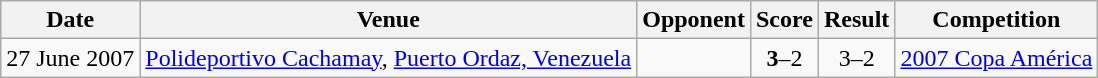<table class="wikitable" style="font-size:100%">
<tr>
<th>Date</th>
<th>Venue</th>
<th>Opponent</th>
<th>Score</th>
<th>Result</th>
<th>Competition</th>
</tr>
<tr>
<td>27 June 2007</td>
<td><a href='#'>Polideportivo Cachamay</a>, <a href='#'>Puerto Ordaz, Venezuela</a></td>
<td></td>
<td align="center"><strong>3</strong>–2</td>
<td align="center">3–2</td>
<td><a href='#'>2007 Copa América</a></td>
</tr>
</table>
